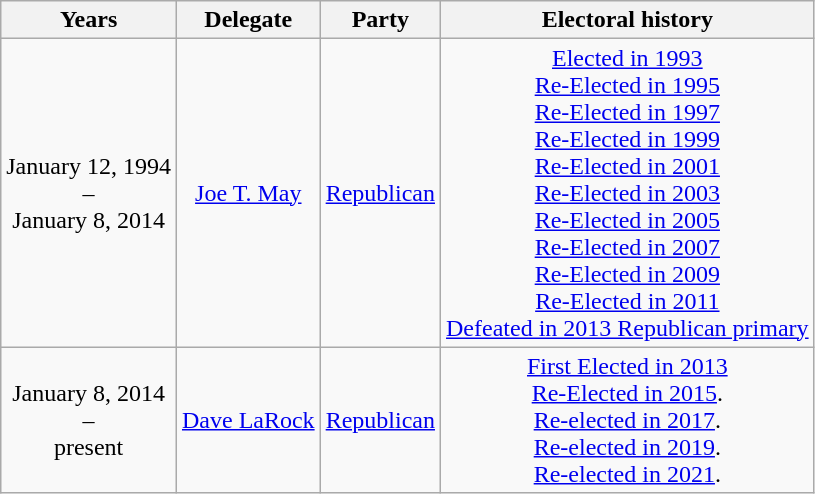<table class=wikitable style="text-align:center">
<tr valign=bottom>
<th>Years</th>
<th>Delegate</th>
<th>Party</th>
<th>Electoral history</th>
</tr>
<tr>
<td nowrap><span>January 12, 1994</span><br>–<br><span>January 8, 2014</span></td>
<td><a href='#'>Joe T. May</a></td>
<td><a href='#'>Republican</a></td>
<td><a href='#'>Elected in 1993</a><br><a href='#'>Re-Elected in 1995</a><br><a href='#'>Re-Elected in 1997</a><br><a href='#'>Re-Elected in 1999</a><br><a href='#'>Re-Elected in 2001</a><br><a href='#'>Re-Elected in 2003</a><br><a href='#'>Re-Elected in 2005</a><br><a href='#'>Re-Elected in 2007</a><br><a href='#'>Re-Elected in 2009</a><br><a href='#'>Re-Elected in 2011</a><br><a href='#'>Defeated in 2013 Republican primary</a></td>
</tr>
<tr>
<td nowrap><span>January 8, 2014</span><br>–<br><span>present</span></td>
<td><a href='#'>Dave LaRock</a></td>
<td><a href='#'>Republican</a></td>
<td><a href='#'>First Elected in 2013</a><br><a href='#'>Re-Elected in 2015</a>.<br><a href='#'>Re-elected in 2017</a>.<br><a href='#'>Re-elected in 2019</a>.<br><a href='#'>Re-elected in 2021</a>.</td>
</tr>
</table>
